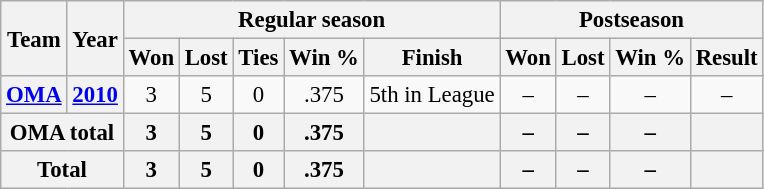<table class="wikitable" style="font-size: 95%; text-align:center;">
<tr>
<th rowspan="2">Team</th>
<th rowspan="2">Year</th>
<th colspan="5">Regular season</th>
<th colspan="4">Postseason</th>
</tr>
<tr>
<th>Won</th>
<th>Lost</th>
<th>Ties</th>
<th>Win %</th>
<th>Finish</th>
<th>Won</th>
<th>Lost</th>
<th>Win %</th>
<th>Result</th>
</tr>
<tr>
<th><a href='#'>OMA</a></th>
<th><a href='#'>2010</a></th>
<td>3</td>
<td>5</td>
<td>0</td>
<td>.375</td>
<td>5th in League</td>
<td>–</td>
<td>–</td>
<td>–</td>
<td>–</td>
</tr>
<tr>
<th colspan="2">OMA total</th>
<th>3</th>
<th>5</th>
<th>0</th>
<th>.375</th>
<th></th>
<th>–</th>
<th>–</th>
<th>–</th>
<th></th>
</tr>
<tr>
<th colspan="2">Total</th>
<th>3</th>
<th>5</th>
<th>0</th>
<th>.375</th>
<th></th>
<th>–</th>
<th>–</th>
<th>–</th>
<th></th>
</tr>
</table>
